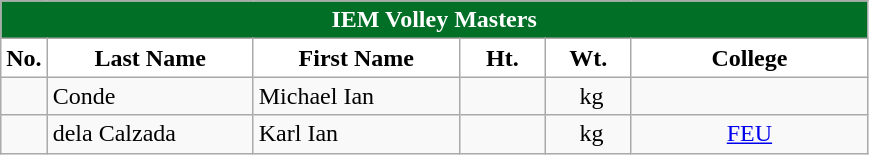<table class="wikitable" style="text-align:center;">
<tr>
<td colspan="7" style= "background: #026f27; color: #FFFFFF; text-align: center"><strong>IEM Volley Masters</strong></td>
</tr>
<tr>
<th width=3px style="background: white; color: black; text-align: center"><strong>No.</strong></th>
<th width=130px style="background: white; color: black">Last Name</th>
<th width=130px style="background: white; color: black">First Name</th>
<th width=50px style="background: white; color: black">Ht.</th>
<th width=50px style="background: white; color: black">Wt.</th>
<th width=150px style="background: white; color: black">College</th>
</tr>
<tr>
<td></td>
<td style="text-align: left">Conde</td>
<td style="text-align: left">Michael Ian</td>
<td></td>
<td> kg</td>
<td></td>
</tr>
<tr>
<td></td>
<td style="text-align: left">dela Calzada</td>
<td style="text-align: left">Karl Ian</td>
<td></td>
<td> kg</td>
<td><a href='#'>FEU</a></td>
</tr>
</table>
